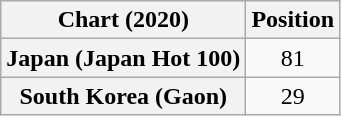<table class="wikitable plainrowheaders" style="text-align:center">
<tr>
<th>Chart (2020)</th>
<th>Position</th>
</tr>
<tr>
<th scope="row">Japan (Japan Hot 100)</th>
<td>81</td>
</tr>
<tr>
<th scope="row">South Korea (Gaon)</th>
<td>29</td>
</tr>
</table>
